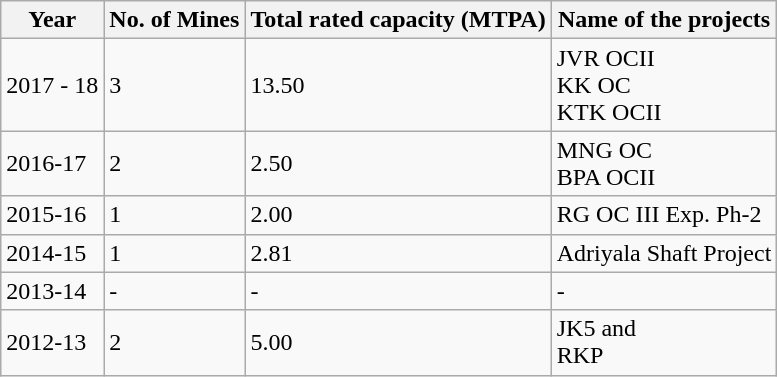<table class="wikitable">
<tr>
<th>Year</th>
<th>No. of Mines</th>
<th>Total rated capacity (MTPA)</th>
<th>Name of the projects</th>
</tr>
<tr>
<td>2017 - 18</td>
<td>3</td>
<td>13.50</td>
<td>JVR OCII<br>KK OC<br>KTK OCII</td>
</tr>
<tr>
<td>2016-17</td>
<td>2</td>
<td>2.50</td>
<td>MNG OC<br>BPA OCII</td>
</tr>
<tr>
<td>2015-16</td>
<td>1</td>
<td>2.00</td>
<td>RG OC III Exp. Ph-2</td>
</tr>
<tr>
<td>2014-15</td>
<td>1</td>
<td>2.81</td>
<td>Adriyala Shaft Project</td>
</tr>
<tr>
<td>2013-14</td>
<td>-</td>
<td>-</td>
<td>-</td>
</tr>
<tr>
<td>2012-13</td>
<td>2</td>
<td>5.00</td>
<td>JK5 and<br>RKP</td>
</tr>
</table>
